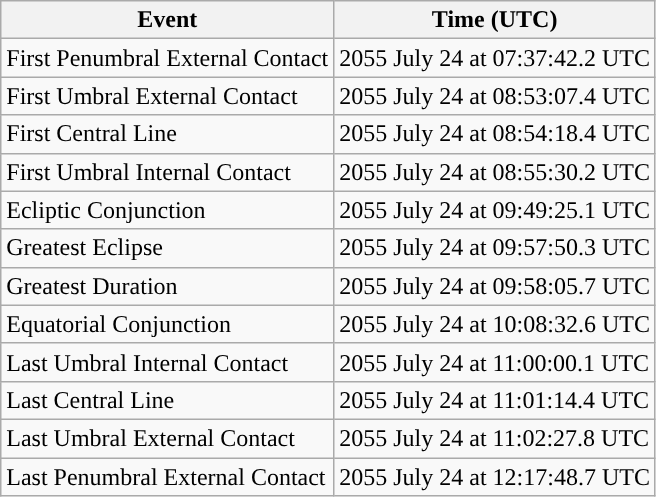<table class="wikitable">
<tr>
<th>Event</th>
<th>Time (UTC)</th>
</tr>
<tr>
<td>First Penumbral External Contact</td>
<td>2055 July 24 at 07:37:42.2 UTC</td>
</tr>
<tr>
<td>First Umbral External Contact</td>
<td>2055 July 24 at 08:53:07.4 UTC</td>
</tr>
<tr>
<td>First Central Line</td>
<td>2055 July 24 at 08:54:18.4 UTC</td>
</tr>
<tr>
<td>First Umbral Internal Contact</td>
<td>2055 July 24 at 08:55:30.2 UTC</td>
</tr>
<tr>
<td>Ecliptic Conjunction</td>
<td>2055 July 24 at 09:49:25.1 UTC</td>
</tr>
<tr>
<td>Greatest Eclipse</td>
<td>2055 July 24 at 09:57:50.3 UTC</td>
</tr>
<tr>
<td>Greatest Duration</td>
<td>2055 July 24 at 09:58:05.7 UTC</td>
</tr>
<tr>
<td>Equatorial Conjunction</td>
<td>2055 July 24 at 10:08:32.6 UTC</td>
</tr>
<tr>
<td>Last Umbral Internal Contact</td>
<td>2055 July 24 at 11:00:00.1 UTC</td>
</tr>
<tr>
<td>Last Central Line</td>
<td>2055 July 24 at 11:01:14.4 UTC</td>
</tr>
<tr>
<td>Last Umbral External Contact</td>
<td>2055 July 24 at 11:02:27.8 UTC</td>
</tr>
<tr>
<td>Last Penumbral External Contact</td>
<td>2055 July 24 at 12:17:48.7 UTC</td>
</tr>
</table>
